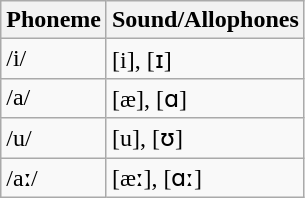<table class="wikitable">
<tr>
<th>Phoneme</th>
<th>Sound/Allophones</th>
</tr>
<tr>
<td>/i/</td>
<td>[i], [ɪ]</td>
</tr>
<tr>
<td>/a/</td>
<td>[æ], [ɑ]</td>
</tr>
<tr>
<td>/u/</td>
<td>[u], [ʊ]</td>
</tr>
<tr>
<td>/aː/</td>
<td>[æː], [ɑː]</td>
</tr>
</table>
